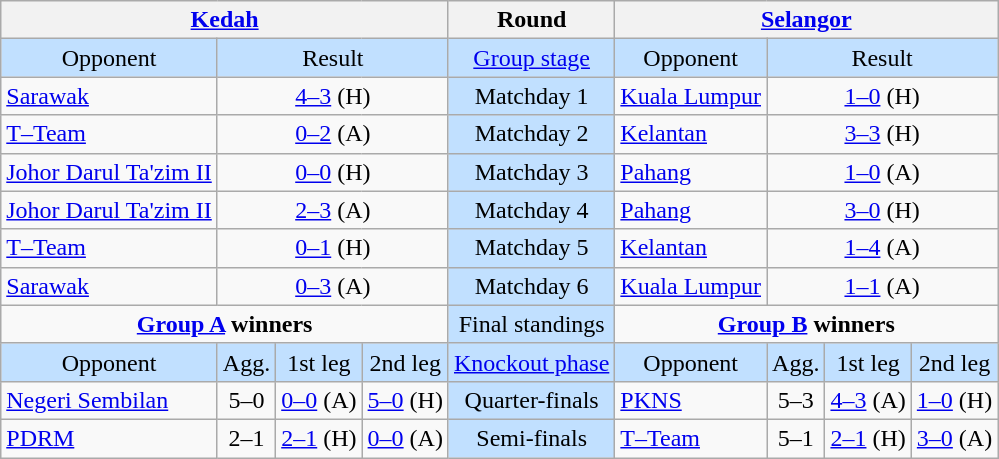<table class="wikitable" style="text-align:center">
<tr>
<th colspan=4> <a href='#'>Kedah</a></th>
<th>Round</th>
<th colspan=4> <a href='#'>Selangor</a></th>
</tr>
<tr style="background:#c1e0ff">
<td>Opponent</td>
<td colspan=3>Result</td>
<td><a href='#'>Group stage</a></td>
<td>Opponent</td>
<td colspan=3>Result</td>
</tr>
<tr>
<td align=left> <a href='#'>Sarawak</a></td>
<td colspan=3><a href='#'>4–3</a> (H)</td>
<td style="background:#c1e0ff">Matchday 1</td>
<td align=left> <a href='#'>Kuala Lumpur</a></td>
<td colspan=3><a href='#'>1–0</a> (H)</td>
</tr>
<tr>
<td align=left> <a href='#'>T–Team</a></td>
<td colspan=3><a href='#'>0–2</a> (A)</td>
<td style="background:#c1e0ff">Matchday 2</td>
<td align=left> <a href='#'>Kelantan</a></td>
<td colspan=3><a href='#'>3–3</a> (H)</td>
</tr>
<tr>
<td align=left> <a href='#'>Johor Darul Ta'zim II</a></td>
<td colspan=3><a href='#'>0–0</a> (H)</td>
<td style="background:#c1e0ff">Matchday 3</td>
<td align=left> <a href='#'>Pahang</a></td>
<td colspan=3><a href='#'>1–0</a> (A)</td>
</tr>
<tr>
<td align=left> <a href='#'>Johor Darul Ta'zim II</a></td>
<td colspan=3><a href='#'>2–3</a> (A)</td>
<td style="background:#c1e0ff">Matchday 4</td>
<td align=left> <a href='#'>Pahang</a></td>
<td colspan=3><a href='#'>3–0</a> (H)</td>
</tr>
<tr>
<td align=left> <a href='#'>T–Team</a></td>
<td colspan=3><a href='#'>0–1</a> (H)</td>
<td style="background:#c1e0ff">Matchday 5</td>
<td align=left> <a href='#'>Kelantan</a></td>
<td colspan=3><a href='#'>1–4</a> (A)</td>
</tr>
<tr>
<td align=left> <a href='#'>Sarawak</a></td>
<td colspan=3><a href='#'>0–3</a> (A)</td>
<td style="background:#c1e0ff">Matchday 6</td>
<td align=left> <a href='#'>Kuala Lumpur</a></td>
<td colspan=3><a href='#'>1–1</a> (A)</td>
</tr>
<tr>
<td colspan=4 valign=top><strong><a href='#'>Group A</a> winners</strong><br></td>
<td style="background:#c1e0ff">Final standings</td>
<td colspan=4 valign=top><strong><a href='#'>Group B</a> winners</strong><br></td>
</tr>
<tr style="background:#c1e0ff">
<td>Opponent</td>
<td>Agg.</td>
<td>1st leg</td>
<td>2nd leg</td>
<td><a href='#'>Knockout phase</a></td>
<td>Opponent</td>
<td>Agg.</td>
<td>1st leg</td>
<td>2nd leg</td>
</tr>
<tr>
<td align=left> <a href='#'>Negeri Sembilan</a></td>
<td>5–0</td>
<td><a href='#'>0–0</a> (A)</td>
<td><a href='#'>5–0</a> (H)</td>
<td style="background:#c1e0ff">Quarter-finals</td>
<td align=left> <a href='#'>PKNS</a></td>
<td>5–3</td>
<td><a href='#'>4–3</a> (A)</td>
<td><a href='#'>1–0</a> (H)</td>
</tr>
<tr>
<td align=left> <a href='#'>PDRM</a></td>
<td>2–1</td>
<td><a href='#'>2–1</a> (H)</td>
<td><a href='#'>0–0</a> (A)</td>
<td style="background:#c1e0ff">Semi-finals</td>
<td align=left> <a href='#'>T–Team</a></td>
<td>5–1</td>
<td><a href='#'>2–1</a> (H)</td>
<td><a href='#'>3–0</a> (A)</td>
</tr>
</table>
